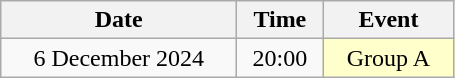<table class = "wikitable" style="text-align:center;">
<tr>
<th width=150>Date</th>
<th width=50>Time</th>
<th width=80>Event</th>
</tr>
<tr>
<td>6 December 2024</td>
<td>20:00</td>
<td bgcolor=ffffcc>Group A</td>
</tr>
</table>
